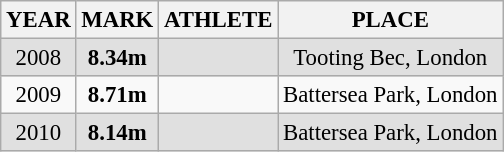<table class="wikitable sortable" style="font-size:95%;">
<tr>
<th>YEAR</th>
<th>MARK</th>
<th align="left">ATHLETE</th>
<th align="left">PLACE</th>
</tr>
<tr bgcolor="#e0e0e0">
<td align="center">2008</td>
<td align="center"><strong>8.34m</strong></td>
<td></td>
<td align="center">Tooting Bec, London</td>
</tr>
<tr>
<td align="center">2009</td>
<td align="center"><strong>8.71m</strong></td>
<td></td>
<td align="center">Battersea Park, London</td>
</tr>
<tr bgcolor="#e0e0e0">
<td align="center">2010</td>
<td align="center"><strong>8.14m</strong></td>
<td></td>
<td align="center">Battersea Park, London</td>
</tr>
</table>
